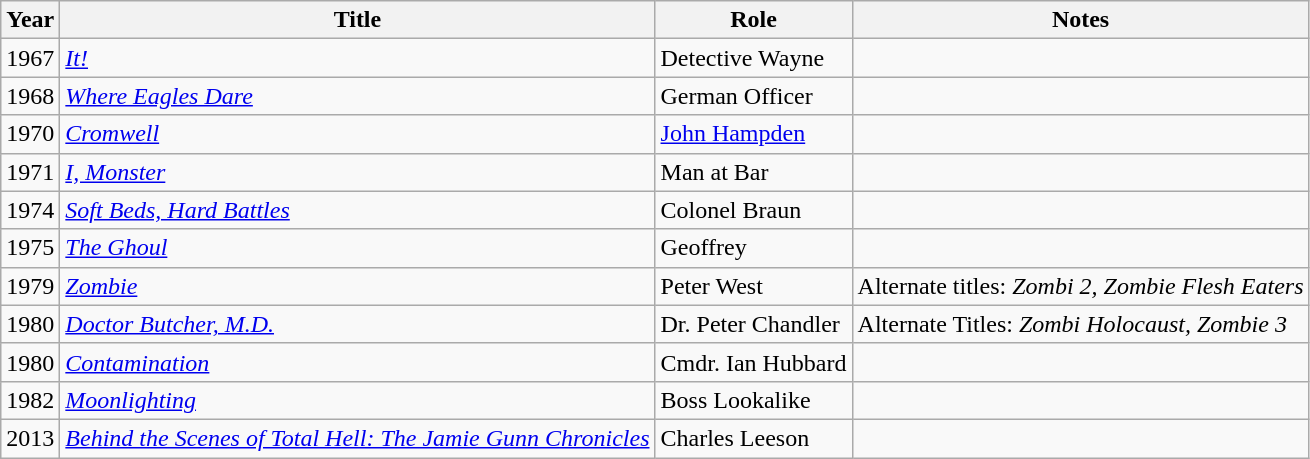<table class="wikitable sortable">
<tr>
<th>Year</th>
<th>Title</th>
<th>Role</th>
<th class="unsortable">Notes</th>
</tr>
<tr>
<td>1967</td>
<td><em><a href='#'>It!</a></em></td>
<td>Detective Wayne</td>
<td></td>
</tr>
<tr>
<td>1968</td>
<td><em><a href='#'>Where Eagles Dare</a></em></td>
<td>German Officer</td>
<td></td>
</tr>
<tr>
<td>1970</td>
<td><em><a href='#'>Cromwell</a></em></td>
<td><a href='#'>John Hampden</a></td>
<td></td>
</tr>
<tr>
<td>1971</td>
<td><em><a href='#'>I, Monster</a></em></td>
<td>Man at Bar</td>
<td></td>
</tr>
<tr>
<td>1974</td>
<td><em><a href='#'>Soft Beds, Hard Battles</a></em></td>
<td>Colonel Braun</td>
<td></td>
</tr>
<tr>
<td>1975</td>
<td><em><a href='#'>The Ghoul</a></em></td>
<td>Geoffrey</td>
<td></td>
</tr>
<tr>
<td>1979</td>
<td><em><a href='#'>Zombie</a></em></td>
<td>Peter West</td>
<td>Alternate titles: <em>Zombi 2, Zombie Flesh Eaters</em></td>
</tr>
<tr>
<td>1980</td>
<td><em><a href='#'>Doctor Butcher, M.D.</a></em></td>
<td>Dr. Peter Chandler</td>
<td>Alternate Titles: <em>Zombi Holocaust, Zombie 3</em></td>
</tr>
<tr>
<td>1980</td>
<td><em><a href='#'>Contamination</a></em></td>
<td>Cmdr. Ian Hubbard</td>
<td></td>
</tr>
<tr>
<td>1982</td>
<td><em><a href='#'>Moonlighting</a></em></td>
<td>Boss Lookalike</td>
<td></td>
</tr>
<tr>
<td>2013</td>
<td><em><a href='#'>Behind the Scenes of Total Hell: The Jamie Gunn Chronicles</a></em></td>
<td>Charles Leeson</td>
<td></td>
</tr>
</table>
